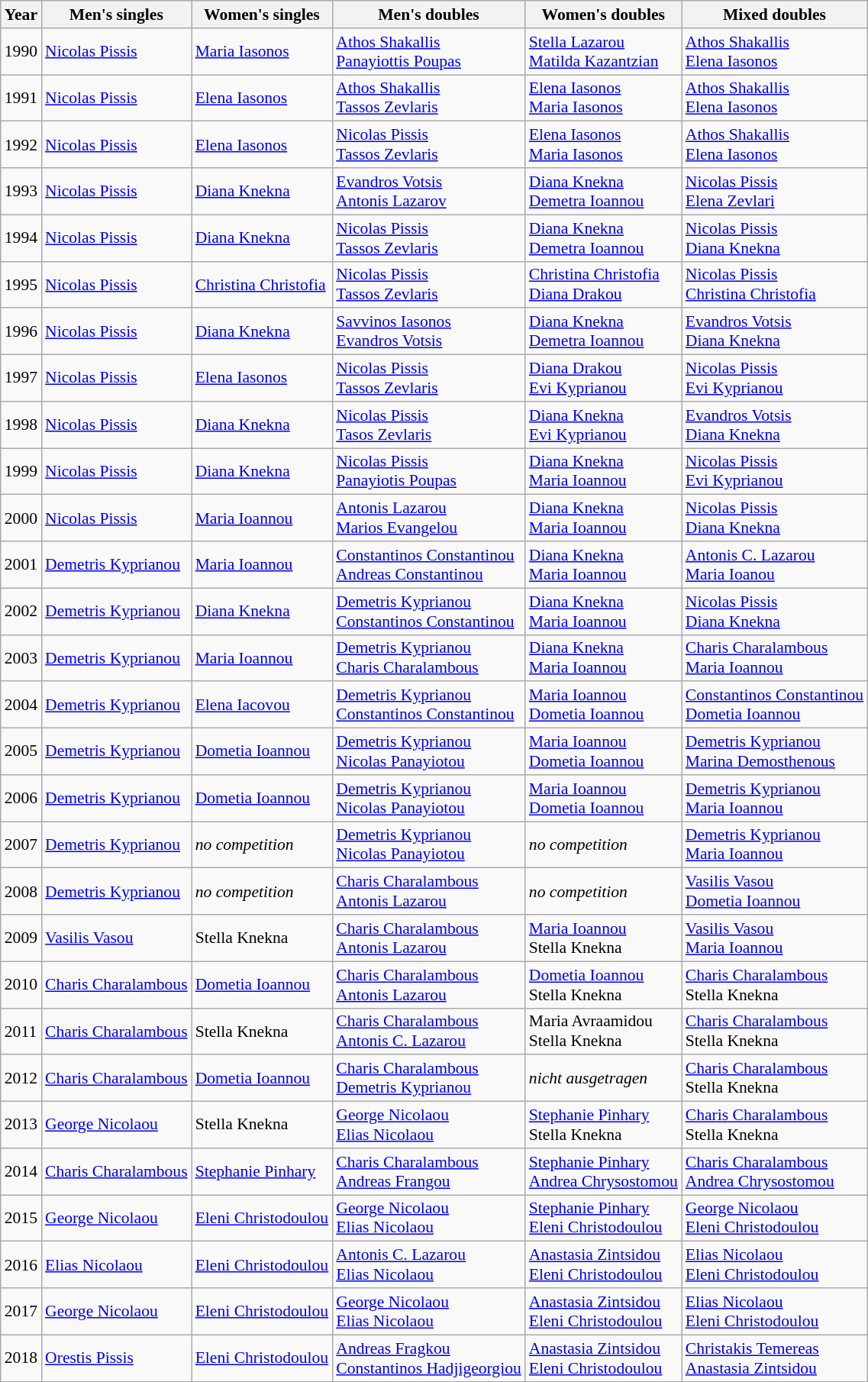<table class=wikitable style="font-size:90%;">
<tr>
<th>Year</th>
<th>Men's singles</th>
<th>Women's singles</th>
<th>Men's doubles</th>
<th>Women's doubles</th>
<th>Mixed doubles</th>
</tr>
<tr>
<td>1990</td>
<td><a href='#'>Nicolas Pissis</a></td>
<td><a href='#'>Maria Iasonos</a></td>
<td><a href='#'>Athos Shakallis</a><br><a href='#'>Panayiottis Poupas</a></td>
<td><a href='#'>Stella Lazarou</a><br><a href='#'>Matilda Kazantzian</a></td>
<td><a href='#'>Athos Shakallis</a><br><a href='#'>Elena Iasonos</a></td>
</tr>
<tr>
<td>1991</td>
<td><a href='#'>Nicolas Pissis</a></td>
<td><a href='#'>Elena Iasonos</a></td>
<td><a href='#'>Athos Shakallis</a><br><a href='#'>Tassos Zevlaris</a></td>
<td><a href='#'>Elena Iasonos</a><br><a href='#'>Maria Iasonos</a></td>
<td><a href='#'>Athos Shakallis</a><br><a href='#'>Elena Iasonos</a></td>
</tr>
<tr>
<td>1992</td>
<td><a href='#'>Nicolas Pissis</a></td>
<td><a href='#'>Elena Iasonos</a></td>
<td><a href='#'>Nicolas Pissis</a><br><a href='#'>Tassos Zevlaris</a></td>
<td><a href='#'>Elena Iasonos</a><br><a href='#'>Maria Iasonos</a></td>
<td><a href='#'>Athos Shakallis</a><br><a href='#'>Elena Iasonos</a></td>
</tr>
<tr>
<td>1993</td>
<td><a href='#'>Nicolas Pissis</a></td>
<td><a href='#'>Diana Knekna</a></td>
<td><a href='#'>Evandros Votsis</a><br><a href='#'>Antonis Lazarov</a></td>
<td><a href='#'>Diana Knekna</a><br><a href='#'>Demetra Ioannou</a></td>
<td><a href='#'>Nicolas Pissis</a><br><a href='#'>Elena Zevlari</a></td>
</tr>
<tr>
<td>1994</td>
<td><a href='#'>Nicolas Pissis</a></td>
<td><a href='#'>Diana Knekna</a></td>
<td><a href='#'>Nicolas Pissis</a><br><a href='#'>Tassos Zevlaris</a></td>
<td><a href='#'>Diana Knekna</a><br><a href='#'>Demetra Ioannou</a></td>
<td><a href='#'>Nicolas Pissis</a><br><a href='#'>Diana Knekna</a></td>
</tr>
<tr>
<td>1995</td>
<td><a href='#'>Nicolas Pissis</a></td>
<td><a href='#'>Christina Christofia</a></td>
<td><a href='#'>Nicolas Pissis</a><br><a href='#'>Tassos Zevlaris</a></td>
<td><a href='#'>Christina Christofia</a><br><a href='#'>Diana Drakou</a></td>
<td><a href='#'>Nicolas Pissis</a><br><a href='#'>Christina Christofia</a></td>
</tr>
<tr>
<td>1996</td>
<td><a href='#'>Nicolas Pissis</a></td>
<td><a href='#'>Diana Knekna</a></td>
<td><a href='#'>Savvinos Iasonos</a><br><a href='#'>Evandros Votsis</a></td>
<td><a href='#'>Diana Knekna</a><br><a href='#'>Demetra Ioannou</a></td>
<td><a href='#'>Evandros Votsis</a><br><a href='#'>Diana Knekna</a></td>
</tr>
<tr>
<td>1997</td>
<td><a href='#'>Nicolas Pissis</a></td>
<td><a href='#'>Elena Iasonos</a></td>
<td><a href='#'>Nicolas Pissis</a><br><a href='#'>Tassos Zevlaris</a></td>
<td><a href='#'>Diana Drakou</a><br><a href='#'>Evi Kyprianou</a></td>
<td><a href='#'>Nicolas Pissis</a><br><a href='#'>Evi Kyprianou</a></td>
</tr>
<tr>
<td>1998</td>
<td><a href='#'>Nicolas Pissis</a></td>
<td><a href='#'>Diana Knekna</a></td>
<td><a href='#'>Nicolas Pissis</a><br><a href='#'>Tasos Zevlaris</a></td>
<td><a href='#'>Diana Knekna</a><br><a href='#'>Evi Kyprianou</a></td>
<td><a href='#'>Evandros Votsis</a><br><a href='#'>Diana Knekna</a></td>
</tr>
<tr>
<td>1999</td>
<td><a href='#'>Nicolas Pissis</a></td>
<td><a href='#'>Diana Knekna</a></td>
<td><a href='#'>Nicolas Pissis</a><br><a href='#'>Panayiotis Poupas</a></td>
<td><a href='#'>Diana Knekna</a><br><a href='#'>Maria Ioannou</a></td>
<td><a href='#'>Nicolas Pissis</a><br><a href='#'>Evi Kyprianou</a></td>
</tr>
<tr>
<td>2000</td>
<td><a href='#'>Nicolas Pissis</a></td>
<td><a href='#'>Maria Ioannou</a></td>
<td><a href='#'>Antonis Lazarou</a><br><a href='#'>Marios Evangelou</a></td>
<td><a href='#'>Diana Knekna</a><br><a href='#'>Maria Ioannou</a></td>
<td><a href='#'>Nicolas Pissis</a><br><a href='#'>Diana Knekna</a></td>
</tr>
<tr>
<td>2001</td>
<td><a href='#'>Demetris Kyprianou</a></td>
<td><a href='#'>Maria Ioannou</a></td>
<td><a href='#'>Constantinos Constantinou</a><br><a href='#'>Andreas Constantinou</a></td>
<td><a href='#'>Diana Knekna</a><br><a href='#'>Maria Ioannou</a></td>
<td><a href='#'>Antonis C. Lazarou</a><br><a href='#'>Maria Ioanou</a></td>
</tr>
<tr>
<td>2002</td>
<td><a href='#'>Demetris Kyprianou</a></td>
<td><a href='#'>Diana Knekna</a></td>
<td><a href='#'>Demetris Kyprianou</a><br><a href='#'>Constantinos Constantinou</a></td>
<td><a href='#'>Diana Knekna</a><br><a href='#'>Maria Ioannou</a></td>
<td><a href='#'>Nicolas Pissis</a><br><a href='#'>Diana Knekna</a></td>
</tr>
<tr>
<td>2003</td>
<td><a href='#'>Demetris Kyprianou</a></td>
<td><a href='#'>Maria Ioannou</a></td>
<td><a href='#'>Demetris Kyprianou</a><br><a href='#'>Charis Charalambous</a></td>
<td><a href='#'>Diana Knekna</a><br><a href='#'>Maria Ioannou</a></td>
<td><a href='#'>Charis Charalambous</a><br><a href='#'>Maria Ioannou</a></td>
</tr>
<tr>
<td>2004</td>
<td><a href='#'>Demetris Kyprianou</a></td>
<td><a href='#'>Elena Iacovou</a></td>
<td><a href='#'>Demetris Kyprianou</a><br><a href='#'>Constantinos Constantinou</a></td>
<td><a href='#'>Maria Ioannou</a><br><a href='#'>Dometia Ioannou</a></td>
<td><a href='#'>Constantinos Constantinou</a><br><a href='#'>Dometia Ioannou</a></td>
</tr>
<tr>
<td>2005</td>
<td><a href='#'>Demetris Kyprianou</a></td>
<td><a href='#'>Dometia Ioannou</a></td>
<td><a href='#'>Demetris Kyprianou</a><br><a href='#'>Nicolas Panayiotou</a></td>
<td><a href='#'>Maria Ioannou</a><br><a href='#'>Dometia Ioannou</a></td>
<td><a href='#'>Demetris Kyprianou</a><br><a href='#'>Marina Demosthenous</a></td>
</tr>
<tr>
<td>2006</td>
<td><a href='#'>Demetris Kyprianou</a></td>
<td><a href='#'>Dometia Ioannou</a></td>
<td><a href='#'>Demetris Kyprianou</a><br><a href='#'>Nicolas Panayiotou</a></td>
<td><a href='#'>Maria Ioannou</a><br><a href='#'>Dometia Ioannou</a></td>
<td><a href='#'>Demetris Kyprianou</a><br><a href='#'>Maria Ioannou</a></td>
</tr>
<tr>
<td>2007</td>
<td><a href='#'>Demetris Kyprianou</a></td>
<td><em>no competition</em></td>
<td><a href='#'>Demetris Kyprianou</a><br><a href='#'>Nicolas Panayiotou</a></td>
<td><em>no competition</em></td>
<td><a href='#'>Demetris Kyprianou</a><br><a href='#'>Maria Ioannou</a></td>
</tr>
<tr>
<td>2008</td>
<td><a href='#'>Demetris Kyprianou</a></td>
<td><em>no competition</em></td>
<td><a href='#'>Charis Charalambous</a><br><a href='#'>Antonis Lazarou</a></td>
<td><em>no competition</em></td>
<td><a href='#'>Vasilis Vasou</a><br><a href='#'>Dometia Ioannou</a></td>
</tr>
<tr>
<td>2009</td>
<td><a href='#'>Vasilis Vasou</a></td>
<td>Stella Knekna</td>
<td><a href='#'>Charis Charalambous</a><br><a href='#'>Antonis Lazarou</a></td>
<td><a href='#'>Maria Ioannou</a><br>Stella Knekna</td>
<td><a href='#'>Vasilis Vasou</a><br><a href='#'>Maria Ioannou</a></td>
</tr>
<tr>
<td>2010</td>
<td><a href='#'>Charis Charalambous</a></td>
<td><a href='#'>Dometia Ioannou</a></td>
<td><a href='#'>Charis Charalambous</a><br><a href='#'>Antonis Lazarou</a></td>
<td><a href='#'>Dometia Ioannou</a><br>Stella Knekna</td>
<td><a href='#'>Charis Charalambous</a><br>Stella Knekna</td>
</tr>
<tr>
<td>2011</td>
<td><a href='#'>Charis Charalambous</a></td>
<td>Stella Knekna</td>
<td><a href='#'>Charis Charalambous</a><br><a href='#'>Antonis C. Lazarou</a></td>
<td>Maria Avraamidou<br>Stella Knekna</td>
<td><a href='#'>Charis Charalambous</a><br>Stella Knekna</td>
</tr>
<tr>
<td>2012</td>
<td><a href='#'>Charis Charalambous</a></td>
<td><a href='#'>Dometia Ioannou</a></td>
<td><a href='#'>Charis Charalambous</a><br><a href='#'>Demetris Kyprianou</a></td>
<td><em>nicht ausgetragen</em></td>
<td><a href='#'>Charis Charalambous</a><br>Stella Knekna</td>
</tr>
<tr>
<td>2013</td>
<td><a href='#'>George Nicolaou</a></td>
<td>Stella Knekna</td>
<td><a href='#'>George Nicolaou</a> <br><a href='#'>Elias Nicolaou</a></td>
<td><a href='#'>Stephanie Pinhary</a><br>Stella Knekna</td>
<td><a href='#'>Charis Charalambous</a><br>Stella Knekna</td>
</tr>
<tr>
<td>2014</td>
<td><a href='#'>Charis Charalambous</a></td>
<td><a href='#'>Stephanie Pinhary</a></td>
<td><a href='#'>Charis Charalambous</a> <br><a href='#'>Andreas Frangou</a></td>
<td><a href='#'>Stephanie Pinhary</a><br><a href='#'>Andrea Chrysostomou</a></td>
<td><a href='#'>Charis Charalambous</a><br><a href='#'>Andrea Chrysostomou</a></td>
</tr>
<tr>
<td>2015</td>
<td><a href='#'>George Nicolaou</a></td>
<td><a href='#'>Eleni Christodoulou</a></td>
<td><a href='#'>George Nicolaou</a> <br><a href='#'>Elias Nicolaou</a></td>
<td><a href='#'>Stephanie Pinhary</a><br><a href='#'>Eleni Christodoulou</a></td>
<td><a href='#'>George Nicolaou</a><br><a href='#'>Eleni Christodoulou</a></td>
</tr>
<tr>
<td>2016</td>
<td><a href='#'>Elias Nicolaou</a></td>
<td><a href='#'>Eleni Christodoulou</a></td>
<td><a href='#'>Antonis C. Lazarou</a> <br><a href='#'>Elias Nicolaou</a></td>
<td><a href='#'>Anastasia Zintsidou</a><br><a href='#'>Eleni Christodoulou</a></td>
<td><a href='#'>Elias Nicolaou</a><br><a href='#'>Eleni Christodoulou</a></td>
</tr>
<tr>
<td>2017</td>
<td><a href='#'>George Nicolaou</a></td>
<td><a href='#'>Eleni Christodoulou</a></td>
<td><a href='#'>George Nicolaou</a> <br><a href='#'>Elias Nicolaou</a></td>
<td><a href='#'>Anastasia Zintsidou</a><br><a href='#'>Eleni Christodoulou</a></td>
<td><a href='#'>Elias Nicolaou</a><br><a href='#'>Eleni Christodoulou</a></td>
</tr>
<tr>
<td>2018</td>
<td><a href='#'>Orestis Pissis</a></td>
<td><a href='#'>Eleni Christodoulou</a></td>
<td><a href='#'>Andreas Fragkou</a> <br><a href='#'>Constantinos Hadjigeorgiou</a></td>
<td><a href='#'>Anastasia Zintsidou</a><br><a href='#'>Eleni Christodoulou</a></td>
<td><a href='#'>Christakis Temereas</a><br><a href='#'>Anastasia Zintsidou</a></td>
</tr>
</table>
